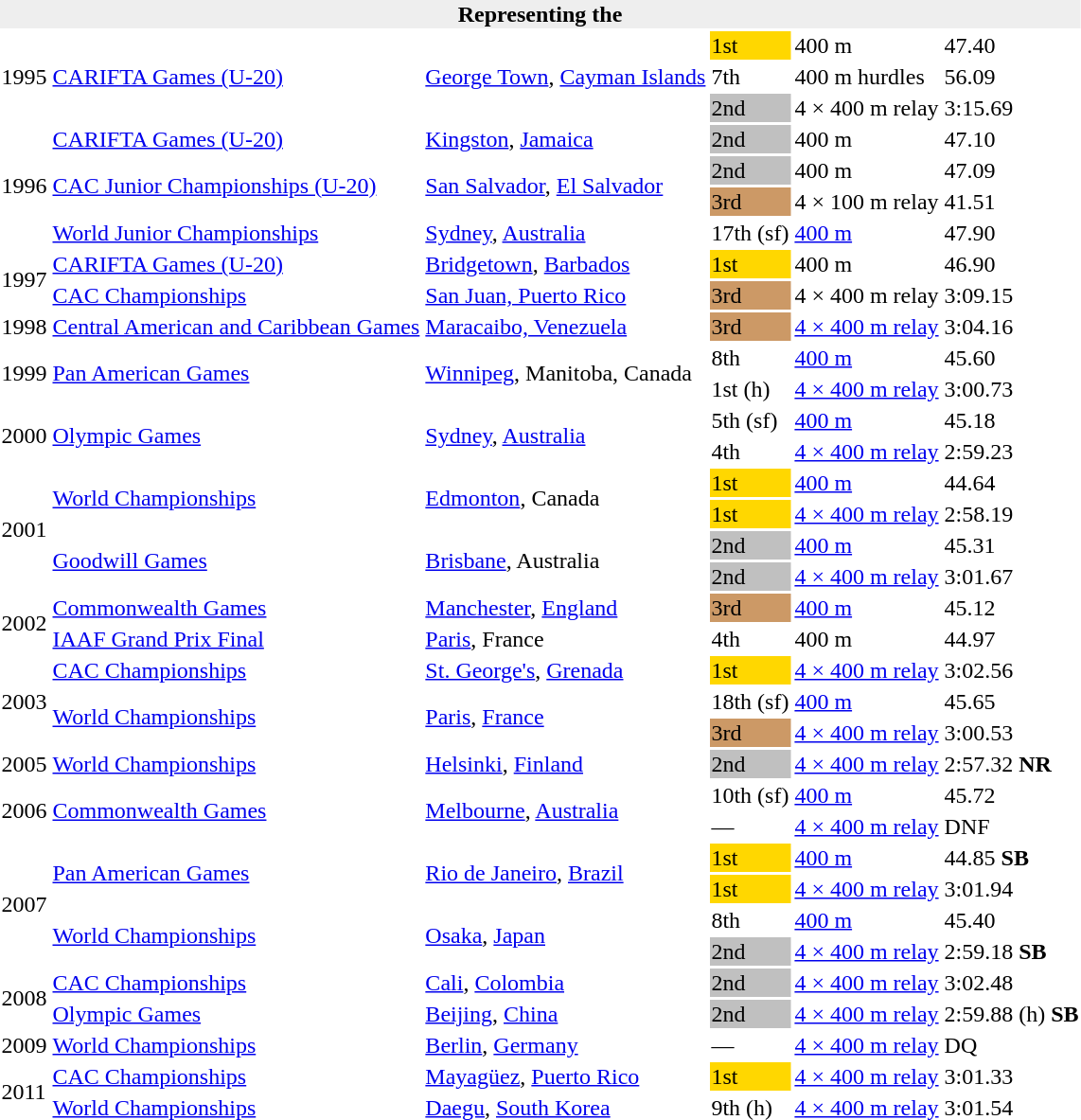<table>
<tr>
<th bgcolor="#eeeeee" colspan="6">Representing the </th>
</tr>
<tr>
<td rowspan="3">1995</td>
<td rowspan="3"><a href='#'>CARIFTA Games (U-20)</a></td>
<td rowspan="3"><a href='#'>George Town</a>, <a href='#'>Cayman Islands</a></td>
<td bgcolor=gold>1st</td>
<td>400 m</td>
<td>47.40</td>
</tr>
<tr>
<td>7th</td>
<td>400 m hurdles</td>
<td>56.09</td>
</tr>
<tr>
<td bgcolor=silver>2nd</td>
<td>4 × 400 m relay</td>
<td>3:15.69</td>
</tr>
<tr>
<td rowspan="4">1996</td>
<td><a href='#'>CARIFTA Games (U-20)</a></td>
<td><a href='#'>Kingston</a>, <a href='#'>Jamaica</a></td>
<td bgcolor=silver>2nd</td>
<td>400 m</td>
<td>47.10</td>
</tr>
<tr>
<td rowspan="2"><a href='#'>CAC Junior Championships (U-20)</a></td>
<td rowspan="2"><a href='#'>San Salvador</a>, <a href='#'>El Salvador</a></td>
<td bgcolor=silver>2nd</td>
<td>400 m</td>
<td>47.09</td>
</tr>
<tr>
<td bgcolor=cc9966>3rd</td>
<td>4 × 100 m relay</td>
<td>41.51</td>
</tr>
<tr>
<td><a href='#'>World Junior Championships</a></td>
<td><a href='#'>Sydney</a>, <a href='#'>Australia</a></td>
<td>17th (sf)</td>
<td><a href='#'>400 m</a></td>
<td>47.90</td>
</tr>
<tr>
<td rowspan=2>1997</td>
<td><a href='#'>CARIFTA Games (U-20)</a></td>
<td><a href='#'>Bridgetown</a>, <a href='#'>Barbados</a></td>
<td bgcolor=gold>1st</td>
<td>400 m</td>
<td>46.90</td>
</tr>
<tr>
<td><a href='#'>CAC Championships</a></td>
<td><a href='#'>San Juan, Puerto Rico</a></td>
<td bgcolor=cc9966>3rd</td>
<td>4 × 400 m relay</td>
<td>3:09.15</td>
</tr>
<tr>
<td>1998</td>
<td><a href='#'>Central American and Caribbean Games</a></td>
<td><a href='#'>Maracaibo, Venezuela</a></td>
<td bgcolor=cc9966>3rd</td>
<td><a href='#'>4 × 400 m relay</a></td>
<td>3:04.16</td>
</tr>
<tr>
<td rowspan="2">1999</td>
<td rowspan="2"><a href='#'>Pan American Games</a></td>
<td rowspan="2"><a href='#'>Winnipeg</a>, Manitoba, Canada</td>
<td>8th</td>
<td><a href='#'>400 m</a></td>
<td>45.60</td>
</tr>
<tr>
<td>1st (h)</td>
<td><a href='#'>4 × 400 m relay</a></td>
<td>3:00.73</td>
</tr>
<tr>
<td rowspan="2">2000</td>
<td rowspan="2"><a href='#'>Olympic Games</a></td>
<td rowspan="2"><a href='#'>Sydney</a>, <a href='#'>Australia</a></td>
<td>5th (sf)</td>
<td><a href='#'>400 m</a></td>
<td>45.18</td>
</tr>
<tr>
<td>4th</td>
<td><a href='#'>4 × 400 m relay</a></td>
<td>2:59.23</td>
</tr>
<tr>
<td rowspan="4">2001</td>
<td rowspan="2"><a href='#'>World Championships</a></td>
<td rowspan="2"><a href='#'>Edmonton</a>, Canada</td>
<td bgcolor=gold>1st</td>
<td><a href='#'>400 m</a></td>
<td>44.64</td>
</tr>
<tr>
<td bgcolor=gold>1st</td>
<td><a href='#'>4 × 400 m relay</a></td>
<td>2:58.19</td>
</tr>
<tr>
<td rowspan=2><a href='#'>Goodwill Games</a></td>
<td rowspan=2><a href='#'>Brisbane</a>, Australia</td>
<td bgcolor=silver>2nd</td>
<td><a href='#'>400 m</a></td>
<td>45.31</td>
</tr>
<tr>
<td bgcolor=silver>2nd</td>
<td><a href='#'>4 × 400 m relay</a></td>
<td>3:01.67</td>
</tr>
<tr>
<td rowspan=2>2002</td>
<td><a href='#'>Commonwealth Games</a></td>
<td><a href='#'>Manchester</a>, <a href='#'>England</a></td>
<td bgcolor=cc9966>3rd</td>
<td><a href='#'>400 m</a></td>
<td>45.12</td>
</tr>
<tr>
<td><a href='#'>IAAF Grand Prix Final</a></td>
<td><a href='#'>Paris</a>, France</td>
<td>4th</td>
<td>400 m</td>
<td>44.97</td>
</tr>
<tr>
<td rowspan="3">2003</td>
<td><a href='#'>CAC Championships</a></td>
<td><a href='#'>St. George's</a>, <a href='#'>Grenada</a></td>
<td bgcolor=gold>1st</td>
<td><a href='#'>4 × 400 m relay</a></td>
<td>3:02.56</td>
</tr>
<tr>
<td rowspan="2"><a href='#'>World Championships</a></td>
<td rowspan="2"><a href='#'>Paris</a>, <a href='#'>France</a></td>
<td>18th (sf)</td>
<td><a href='#'>400 m</a></td>
<td>45.65</td>
</tr>
<tr>
<td bgcolor=cc9966>3rd</td>
<td><a href='#'>4 × 400 m relay</a></td>
<td>3:00.53</td>
</tr>
<tr>
<td>2005</td>
<td><a href='#'>World Championships</a></td>
<td><a href='#'>Helsinki</a>, <a href='#'>Finland</a></td>
<td bgcolor=silver>2nd</td>
<td><a href='#'>4 × 400 m relay</a></td>
<td>2:57.32 <strong>NR</strong></td>
</tr>
<tr>
<td rowspan="2">2006</td>
<td rowspan="2"><a href='#'>Commonwealth Games</a></td>
<td rowspan="2"><a href='#'>Melbourne</a>, <a href='#'>Australia</a></td>
<td>10th (sf)</td>
<td><a href='#'>400 m</a></td>
<td>45.72</td>
</tr>
<tr>
<td>—</td>
<td><a href='#'>4 × 400 m relay</a></td>
<td>DNF</td>
</tr>
<tr>
<td rowspan="4">2007</td>
<td rowspan="2"><a href='#'>Pan American Games</a></td>
<td rowspan="2"><a href='#'>Rio de Janeiro</a>, <a href='#'>Brazil</a></td>
<td bgcolor=gold>1st</td>
<td><a href='#'>400 m</a></td>
<td>44.85 <strong>SB</strong></td>
</tr>
<tr>
<td bgcolor=gold>1st</td>
<td><a href='#'>4 × 400 m relay</a></td>
<td>3:01.94</td>
</tr>
<tr>
<td rowspan="2"><a href='#'>World Championships</a></td>
<td rowspan="2"><a href='#'>Osaka</a>, <a href='#'>Japan</a></td>
<td>8th</td>
<td><a href='#'>400 m</a></td>
<td>45.40</td>
</tr>
<tr>
<td bgcolor=silver>2nd</td>
<td><a href='#'>4 × 400 m relay</a></td>
<td>2:59.18 <strong>SB</strong></td>
</tr>
<tr>
<td rowspan="2">2008</td>
<td><a href='#'>CAC Championships</a></td>
<td><a href='#'>Cali</a>, <a href='#'>Colombia</a></td>
<td bgcolor=silver>2nd</td>
<td><a href='#'>4 × 400 m relay</a></td>
<td>3:02.48</td>
</tr>
<tr>
<td><a href='#'>Olympic Games</a></td>
<td><a href='#'>Beijing</a>, <a href='#'>China</a></td>
<td bgcolor=silver>2nd</td>
<td><a href='#'>4 × 400 m relay</a></td>
<td>2:59.88 (h) <strong>SB</strong></td>
</tr>
<tr>
<td>2009</td>
<td><a href='#'>World Championships</a></td>
<td><a href='#'>Berlin</a>, <a href='#'>Germany</a></td>
<td>—</td>
<td><a href='#'>4 × 400 m relay</a></td>
<td>DQ</td>
</tr>
<tr>
<td rowspan="2">2011</td>
<td><a href='#'>CAC Championships</a></td>
<td><a href='#'>Mayagüez</a>, <a href='#'>Puerto Rico</a></td>
<td bgcolor=gold>1st</td>
<td><a href='#'>4 × 400 m relay</a></td>
<td>3:01.33</td>
</tr>
<tr>
<td><a href='#'>World Championships</a></td>
<td><a href='#'>Daegu</a>, <a href='#'>South Korea</a></td>
<td>9th (h)</td>
<td><a href='#'>4 × 400 m relay</a></td>
<td>3:01.54</td>
</tr>
</table>
